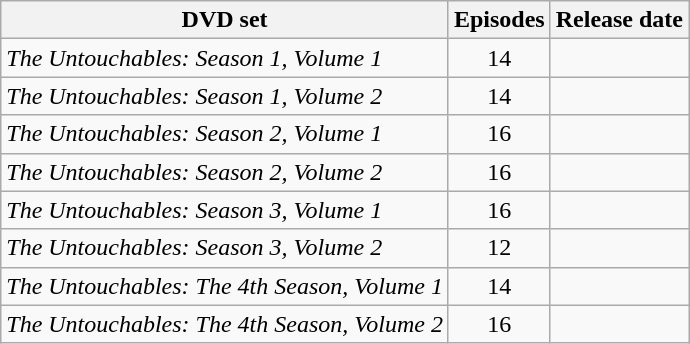<table class=wikitable style="text-align:center">
<tr>
<th>DVD set</th>
<th>Episodes</th>
<th>Release date</th>
</tr>
<tr>
<td align="left"><em>The Untouchables: Season 1, Volume 1</em></td>
<td>14</td>
<td></td>
</tr>
<tr>
<td align="left"><em>The Untouchables: Season 1, Volume 2</em></td>
<td>14</td>
<td></td>
</tr>
<tr>
<td align="left"><em>The Untouchables: Season 2, Volume 1</em></td>
<td>16</td>
<td></td>
</tr>
<tr>
<td align="left"><em>The Untouchables: Season 2, Volume 2</em></td>
<td>16</td>
<td></td>
</tr>
<tr>
<td align="left"><em>The Untouchables: Season 3, Volume 1</em></td>
<td>16</td>
<td></td>
</tr>
<tr>
<td align="left"><em>The Untouchables: Season 3, Volume 2</em></td>
<td>12</td>
<td></td>
</tr>
<tr>
<td align="left"><em>The Untouchables: The 4th Season, Volume 1</em></td>
<td>14</td>
<td></td>
</tr>
<tr>
<td align="left"><em>The Untouchables: The 4th Season, Volume 2</em></td>
<td>16</td>
<td></td>
</tr>
</table>
